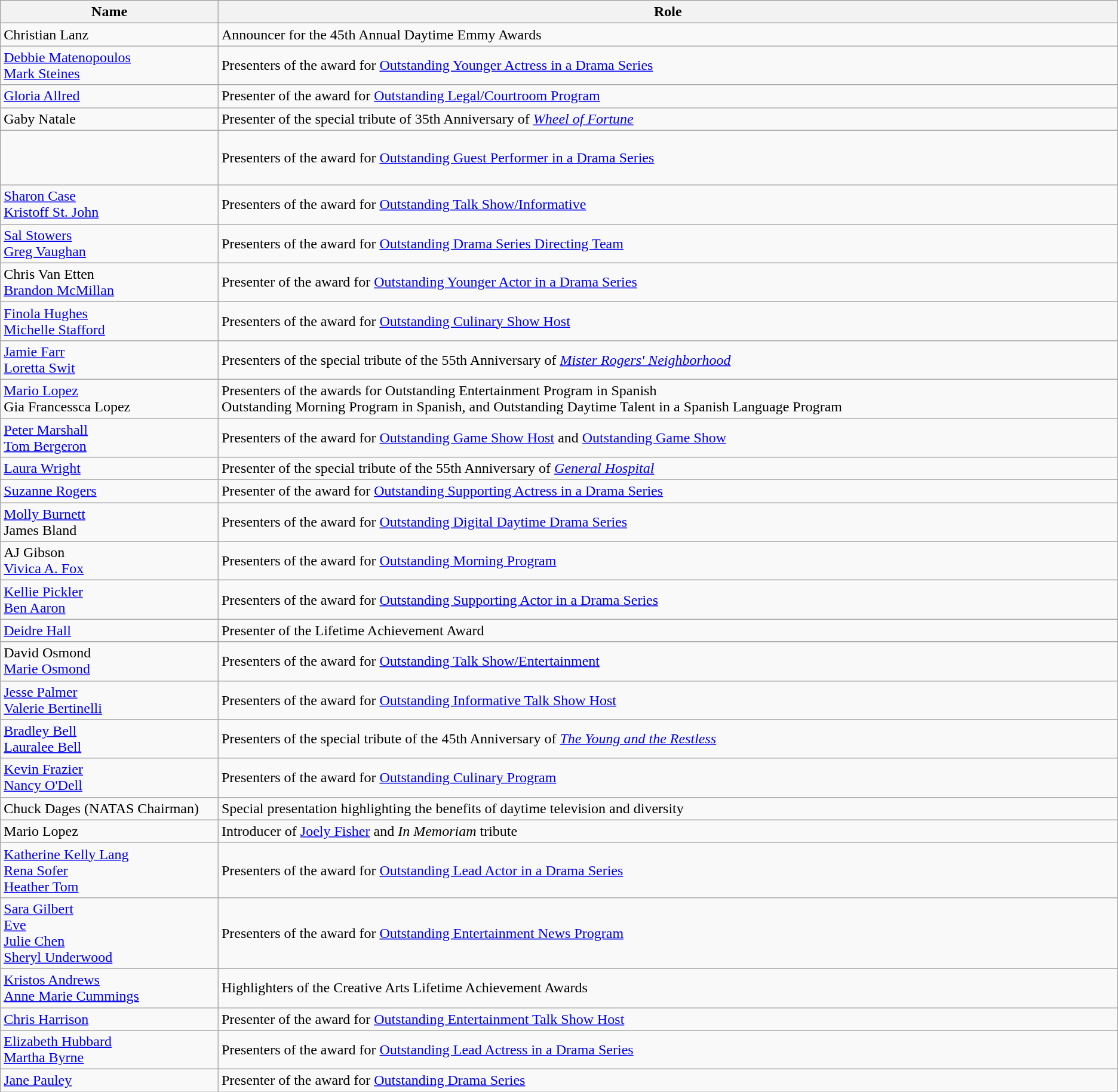<table class="wikitable sortable">
<tr>
<th width="1%">Name</th>
<th width="6%">Role</th>
</tr>
<tr>
<td>Christian Lanz</td>
<td>Announcer for the 45th Annual Daytime Emmy Awards</td>
</tr>
<tr>
<td><a href='#'>Debbie Matenopoulos</a>  <br> <a href='#'>Mark Steines</a></td>
<td>Presenters of the award for <a href='#'>Outstanding Younger Actress in a Drama Series</a></td>
</tr>
<tr>
<td><a href='#'>Gloria Allred</a></td>
<td>Presenter of the award for <a href='#'>Outstanding Legal/Courtroom Program</a></td>
</tr>
<tr>
<td>Gaby Natale</td>
<td>Presenter of the special tribute of 35th Anniversary of <em><a href='#'>Wheel of Fortune</a></em></td>
</tr>
<tr>
<td> <br>  <br>   <br> </td>
<td>Presenters of the award for <a href='#'>Outstanding Guest Performer in a Drama Series</a></td>
</tr>
<tr>
<td><a href='#'>Sharon Case</a> <br>  <a href='#'>Kristoff St. John</a></td>
<td>Presenters of the award for <a href='#'>Outstanding Talk Show/Informative</a></td>
</tr>
<tr>
<td><a href='#'>Sal Stowers</a> <br>  <a href='#'>Greg Vaughan</a></td>
<td>Presenters of the award for <a href='#'>Outstanding Drama Series Directing Team</a></td>
</tr>
<tr>
<td>Chris Van Etten <br> <a href='#'>Brandon McMillan</a></td>
<td>Presenter of the award for <a href='#'>Outstanding Younger Actor in a Drama Series</a></td>
</tr>
<tr>
<td><a href='#'>Finola Hughes</a> <br> <a href='#'>Michelle Stafford</a></td>
<td>Presenters of the award for <a href='#'>Outstanding Culinary Show Host</a></td>
</tr>
<tr>
<td><a href='#'>Jamie Farr</a> <br>  <a href='#'>Loretta Swit</a></td>
<td>Presenters of the special tribute of the 55th Anniversary of <em><a href='#'>Mister Rogers' Neighborhood</a></em></td>
</tr>
<tr>
<td><a href='#'>Mario Lopez</a> <br> Gia Francessca Lopez</td>
<td>Presenters of the awards for Outstanding Entertainment Program in Spanish  <br> Outstanding Morning Program in Spanish, and Outstanding Daytime Talent in a Spanish Language Program</td>
</tr>
<tr>
<td><a href='#'>Peter Marshall</a><br> <a href='#'>Tom Bergeron</a></td>
<td>Presenters of the award for <a href='#'>Outstanding Game Show Host</a> and <a href='#'>Outstanding Game Show</a></td>
</tr>
<tr>
<td><a href='#'>Laura Wright</a></td>
<td>Presenter of the special tribute of the 55th Anniversary of <em><a href='#'>General Hospital</a></em></td>
</tr>
<tr>
<td><a href='#'>Suzanne Rogers</a></td>
<td>Presenter of the award for <a href='#'>Outstanding Supporting Actress in a Drama Series</a></td>
</tr>
<tr>
<td><a href='#'>Molly Burnett</a> <br> James Bland</td>
<td>Presenters of the award for <a href='#'>Outstanding Digital Daytime Drama Series</a></td>
</tr>
<tr>
<td>AJ Gibson  <br> <a href='#'>Vivica A. Fox</a></td>
<td>Presenters of the award for <a href='#'>Outstanding Morning Program</a></td>
</tr>
<tr>
<td><a href='#'>Kellie Pickler</a> <br> <a href='#'>Ben Aaron</a></td>
<td>Presenters of the award for <a href='#'>Outstanding Supporting Actor in a Drama Series</a></td>
</tr>
<tr>
<td><a href='#'>Deidre Hall</a></td>
<td>Presenter of the Lifetime Achievement Award</td>
</tr>
<tr>
<td>David Osmond <br> <a href='#'>Marie Osmond</a></td>
<td>Presenters of the award for <a href='#'>Outstanding Talk Show/Entertainment</a></td>
</tr>
<tr>
<td><a href='#'>Jesse Palmer</a> <br> <a href='#'>Valerie Bertinelli</a></td>
<td>Presenters of the award for <a href='#'>Outstanding Informative Talk Show Host</a></td>
</tr>
<tr>
<td><a href='#'>Bradley Bell</a> <br> <a href='#'>Lauralee Bell</a></td>
<td>Presenters of the special tribute of the 45th Anniversary of <em><a href='#'>The Young and the Restless</a></em></td>
</tr>
<tr>
<td><a href='#'>Kevin Frazier</a>  <br> <a href='#'>Nancy O'Dell</a></td>
<td>Presenters of the award for <a href='#'>Outstanding Culinary Program</a></td>
</tr>
<tr>
<td>Chuck Dages (NATAS Chairman)</td>
<td>Special presentation highlighting the benefits of daytime television and diversity</td>
</tr>
<tr>
<td>Mario Lopez</td>
<td>Introducer of <a href='#'>Joely Fisher</a> and <em>In Memoriam</em> tribute</td>
</tr>
<tr>
<td><a href='#'>Katherine Kelly Lang</a> <br> <a href='#'>Rena Sofer</a> <br> <a href='#'>Heather Tom</a></td>
<td>Presenters of the award for <a href='#'>Outstanding Lead Actor in a Drama Series</a></td>
</tr>
<tr>
<td><a href='#'>Sara Gilbert</a>  <br>  <a href='#'>Eve</a>  <br>  <a href='#'>Julie Chen</a>  <br>  <a href='#'>Sheryl Underwood</a></td>
<td>Presenters of the award for <a href='#'>Outstanding Entertainment News Program</a></td>
</tr>
<tr>
<td><a href='#'>Kristos Andrews</a>  <br> <a href='#'>Anne Marie Cummings</a></td>
<td>Highlighters of the Creative Arts Lifetime Achievement Awards</td>
</tr>
<tr>
<td><a href='#'>Chris Harrison</a></td>
<td>Presenter of the award for <a href='#'>Outstanding Entertainment Talk Show Host</a></td>
</tr>
<tr>
<td><a href='#'>Elizabeth Hubbard</a> <br> <a href='#'>Martha Byrne</a></td>
<td>Presenters of the award for <a href='#'>Outstanding Lead Actress in a Drama Series</a></td>
</tr>
<tr>
<td><a href='#'>Jane Pauley</a></td>
<td>Presenter of the award for <a href='#'>Outstanding Drama Series</a></td>
</tr>
</table>
